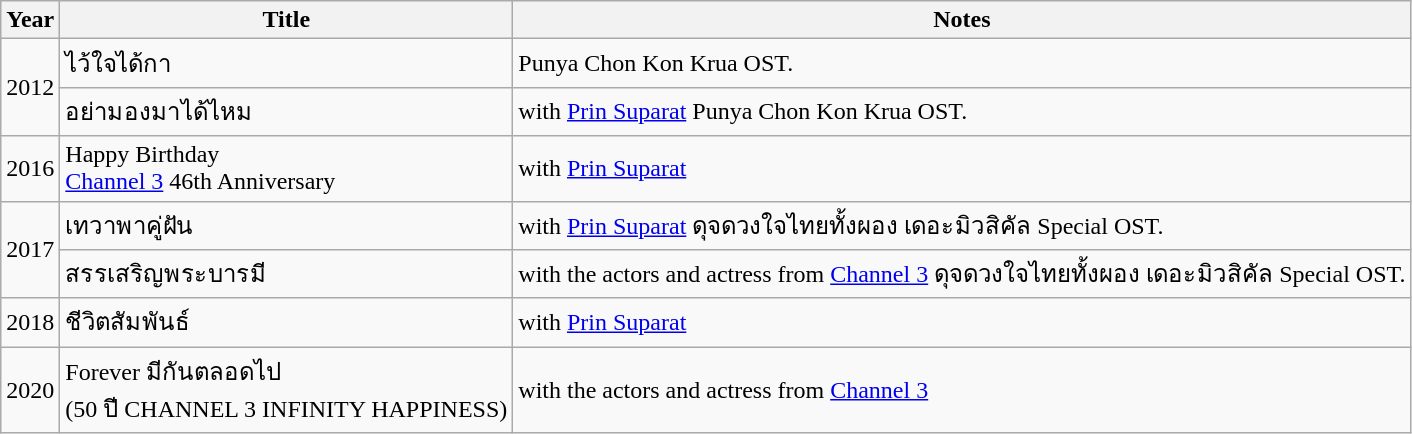<table class="wikitable">
<tr>
<th>Year</th>
<th>Title</th>
<th>Notes</th>
</tr>
<tr>
<td rowspan="2">2012</td>
<td>ไว้ใจได้กา</td>
<td>Punya Chon Kon Krua OST.</td>
</tr>
<tr>
<td>อย่ามองมาได้ไหม</td>
<td>with <a href='#'>Prin Suparat</a> Punya Chon Kon Krua OST.</td>
</tr>
<tr>
<td rowspan="1">2016</td>
<td>Happy Birthday<br> <a href='#'>Channel 3</a> 46th Anniversary</td>
<td>with <a href='#'>Prin Suparat</a></td>
</tr>
<tr>
<td rowspan="2">2017</td>
<td>เทวาพาคู่ฝัน</td>
<td>with <a href='#'>Prin Suparat</a>  ดุจดวงใจไทยทั้งผอง เดอะมิวสิคัล Special OST.</td>
</tr>
<tr>
<td>สรรเสริญพระบารมี</td>
<td>with the actors and actress from <a href='#'>Channel 3</a> ดุจดวงใจไทยทั้งผอง เดอะมิวสิคัล Special OST.</td>
</tr>
<tr>
<td rowspan="1">2018</td>
<td>ชีวิตสัมพันธ์</td>
<td>with <a href='#'>Prin Suparat</a></td>
</tr>
<tr>
<td rowspan="1">2020</td>
<td>Forever มีกันตลอดไป<br>(50 ปี CHANNEL 3 INFINITY HAPPINESS)</td>
<td>with the actors and actress from <a href='#'>Channel 3</a></td>
</tr>
</table>
